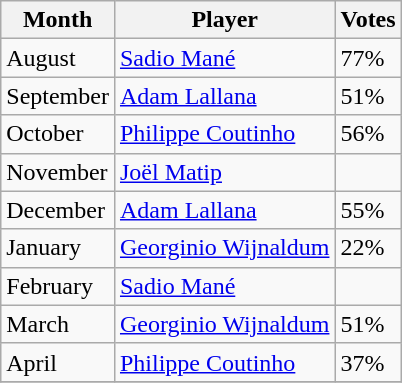<table class="wikitable" style="text-align:left">
<tr>
<th>Month</th>
<th>Player</th>
<th>Votes</th>
</tr>
<tr>
<td>August</td>
<td> <a href='#'>Sadio Mané</a></td>
<td>77%</td>
</tr>
<tr>
<td>September</td>
<td> <a href='#'>Adam Lallana</a></td>
<td>51%</td>
</tr>
<tr>
<td>October</td>
<td> <a href='#'>Philippe Coutinho</a></td>
<td>56%</td>
</tr>
<tr>
<td>November</td>
<td> <a href='#'>Joël Matip</a></td>
<td></td>
</tr>
<tr>
<td>December</td>
<td> <a href='#'>Adam Lallana</a></td>
<td>55%</td>
</tr>
<tr>
<td>January</td>
<td> <a href='#'>Georginio Wijnaldum</a></td>
<td>22%</td>
</tr>
<tr>
<td>February</td>
<td> <a href='#'>Sadio Mané</a></td>
<td></td>
</tr>
<tr>
<td>March</td>
<td> <a href='#'>Georginio Wijnaldum</a></td>
<td>51%</td>
</tr>
<tr>
<td>April</td>
<td> <a href='#'>Philippe Coutinho</a></td>
<td>37%</td>
</tr>
<tr>
</tr>
</table>
